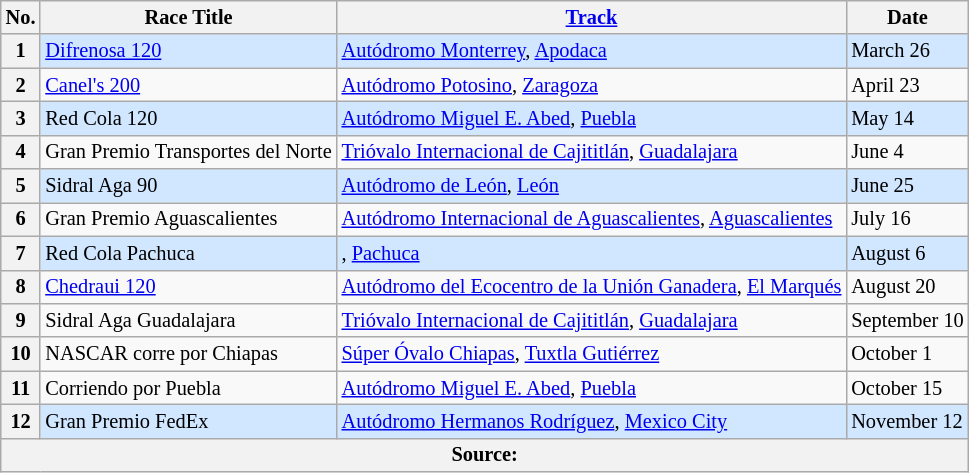<table class="wikitable" style="font-size:85%;">
<tr>
<th>No.</th>
<th>Race Title</th>
<th><a href='#'>Track</a></th>
<th>Date</th>
</tr>
<tr style="background:#D0E7FF;">
<th>1</th>
<td><a href='#'>Difrenosa 120</a></td>
<td> <a href='#'>Autódromo Monterrey</a>, <a href='#'>Apodaca</a></td>
<td>March 26</td>
</tr>
<tr>
<th>2</th>
<td><a href='#'>Canel's 200</a></td>
<td> <a href='#'>Autódromo Potosino</a>, <a href='#'>Zaragoza</a></td>
<td>April 23</td>
</tr>
<tr style="background:#D0E7FF;">
<th>3</th>
<td>Red Cola 120</td>
<td> <a href='#'>Autódromo Miguel E. Abed</a>, <a href='#'>Puebla</a></td>
<td>May 14</td>
</tr>
<tr>
<th>4</th>
<td>Gran Premio Transportes del Norte</td>
<td> <a href='#'>Trióvalo Internacional de Cajititlán</a>, <a href='#'>Guadalajara</a></td>
<td>June 4</td>
</tr>
<tr style="background:#D0E7FF;">
<th>5</th>
<td>Sidral Aga 90</td>
<td> <a href='#'>Autódromo de León</a>, <a href='#'>León</a></td>
<td>June 25</td>
</tr>
<tr>
<th>6</th>
<td>Gran Premio Aguascalientes</td>
<td> <a href='#'>Autódromo Internacional de Aguascalientes</a>, <a href='#'>Aguascalientes</a></td>
<td>July 16</td>
</tr>
<tr style="background:#D0E7FF;">
<th>7</th>
<td>Red Cola Pachuca</td>
<td> , <a href='#'>Pachuca</a></td>
<td>August 6</td>
</tr>
<tr>
<th>8</th>
<td><a href='#'>Chedraui 120</a></td>
<td> <a href='#'>Autódromo del Ecocentro de la Unión Ganadera</a>, <a href='#'>El Marqués</a></td>
<td>August 20</td>
</tr>
<tr>
<th>9</th>
<td>Sidral Aga Guadalajara</td>
<td> <a href='#'>Trióvalo Internacional de Cajititlán</a>, <a href='#'>Guadalajara</a></td>
<td>September 10</td>
</tr>
<tr>
<th>10</th>
<td>NASCAR corre por Chiapas</td>
<td> <a href='#'>Súper Óvalo Chiapas</a>, <a href='#'>Tuxtla Gutiérrez</a></td>
<td>October 1</td>
</tr>
<tr>
<th>11</th>
<td>Corriendo por Puebla</td>
<td> <a href='#'>Autódromo Miguel E. Abed</a>, <a href='#'>Puebla</a></td>
<td>October 15</td>
</tr>
<tr style="background:#D0E7FF;">
<th>12</th>
<td>Gran Premio FedEx</td>
<td> <a href='#'>Autódromo Hermanos Rodríguez</a>, <a href='#'>Mexico City</a></td>
<td>November 12</td>
</tr>
<tr>
<th colspan=4>Source:</th>
</tr>
</table>
